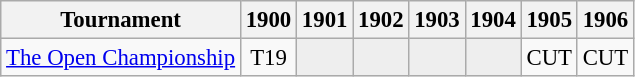<table class="wikitable" style="font-size:95%;text-align:center;">
<tr>
<th>Tournament</th>
<th>1900</th>
<th>1901</th>
<th>1902</th>
<th>1903</th>
<th>1904</th>
<th>1905</th>
<th>1906</th>
</tr>
<tr>
<td align=left><a href='#'>The Open Championship</a></td>
<td>T19</td>
<td style="background:#eeeeee;"></td>
<td style="background:#eeeeee;"></td>
<td style="background:#eeeeee;"></td>
<td style="background:#eeeeee;"></td>
<td>CUT</td>
<td>CUT</td>
</tr>
</table>
